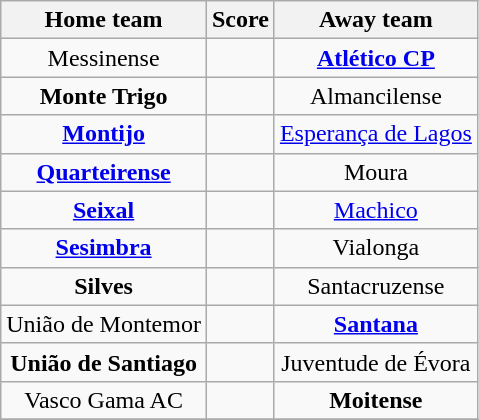<table class="wikitable" style="text-align: center">
<tr>
<th>Home team</th>
<th>Score</th>
<th>Away team</th>
</tr>
<tr>
<td>Messinense </td>
<td></td>
<td><strong><a href='#'>Atlético CP</a></strong> </td>
</tr>
<tr>
<td><strong>Monte Trigo</strong> </td>
<td></td>
<td>Almancilense </td>
</tr>
<tr>
<td><strong><a href='#'>Montijo</a></strong> </td>
<td></td>
<td><a href='#'>Esperança de Lagos</a> </td>
</tr>
<tr>
<td><strong><a href='#'>Quarteirense</a></strong> </td>
<td></td>
<td>Moura </td>
</tr>
<tr>
<td><strong><a href='#'>Seixal</a></strong> </td>
<td></td>
<td><a href='#'>Machico</a> </td>
</tr>
<tr>
<td><strong><a href='#'>Sesimbra</a></strong> </td>
<td></td>
<td>Vialonga </td>
</tr>
<tr>
<td><strong>Silves</strong> </td>
<td></td>
<td>Santacruzense </td>
</tr>
<tr>
<td>União de Montemor </td>
<td></td>
<td><strong><a href='#'>Santana</a></strong> </td>
</tr>
<tr>
<td><strong>União de Santiago</strong> </td>
<td></td>
<td>Juventude de Évora </td>
</tr>
<tr>
<td>Vasco Gama AC </td>
<td></td>
<td><strong>Moitense</strong> </td>
</tr>
<tr>
</tr>
</table>
